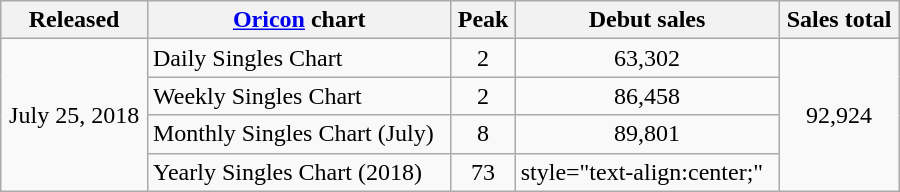<table class="wikitable" style="width:600px;">
<tr>
<th style="text-align:center;">Released</th>
<th style="text-align:center;"><a href='#'>Oricon</a> chart</th>
<th style="text-align:center;">Peak</th>
<th style="text-align:center;">Debut sales</th>
<th style="text-align:center;">Sales total</th>
</tr>
<tr>
<td style="text-align:center;" rowspan="4">July 25, 2018</td>
<td align="left">Daily Singles Chart</td>
<td style="text-align:center;">2</td>
<td style="text-align:center;">63,302</td>
<td style="text-align:center;" rowspan="4">92,924</td>
</tr>
<tr>
<td align="left">Weekly Singles Chart</td>
<td style="text-align:center;">2</td>
<td style="text-align:center;">86,458</td>
</tr>
<tr>
<td align="left">Monthly Singles Chart (July)</td>
<td style="text-align:center;">8</td>
<td style="text-align:center;">89,801</td>
</tr>
<tr>
<td align="left">Yearly Singles Chart (2018)</td>
<td style="text-align:center;">73</td>
<td>style="text-align:center;" </td>
</tr>
</table>
